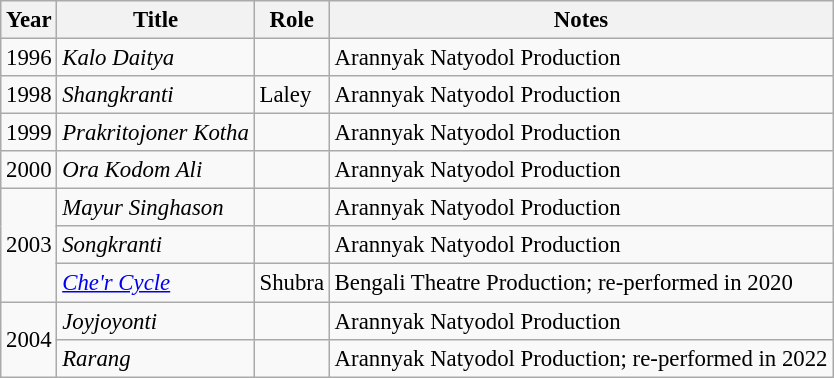<table class="wikitable" style="font-size: 95%;">
<tr>
<th>Year</th>
<th>Title</th>
<th>Role</th>
<th>Notes</th>
</tr>
<tr>
<td>1996</td>
<td><em>Kalo Daitya</em></td>
<td></td>
<td>Arannyak Natyodol Production</td>
</tr>
<tr>
<td>1998</td>
<td><em>Shangkranti</em></td>
<td>Laley</td>
<td>Arannyak Natyodol Production</td>
</tr>
<tr>
<td>1999</td>
<td><em>Prakritojoner Kotha</em></td>
<td></td>
<td>Arannyak Natyodol Production</td>
</tr>
<tr>
<td>2000</td>
<td><em>Ora Kodom Ali</em></td>
<td></td>
<td>Arannyak Natyodol Production</td>
</tr>
<tr>
<td rowspan="3">2003</td>
<td><em>Mayur Singhason</em></td>
<td></td>
<td>Arannyak Natyodol Production</td>
</tr>
<tr>
<td><em>Songkranti</em></td>
<td></td>
<td>Arannyak Natyodol Production</td>
</tr>
<tr>
<td><em><a href='#'>Che'r Cycle</a></em></td>
<td>Shubra</td>
<td>Bengali Theatre Production; re-performed in 2020</td>
</tr>
<tr>
<td rowspan="2">2004</td>
<td><em>Joyjoyonti</em></td>
<td></td>
<td>Arannyak Natyodol Production</td>
</tr>
<tr>
<td><em>Rarang</em></td>
<td></td>
<td>Arannyak Natyodol Production; re-performed in 2022</td>
</tr>
</table>
